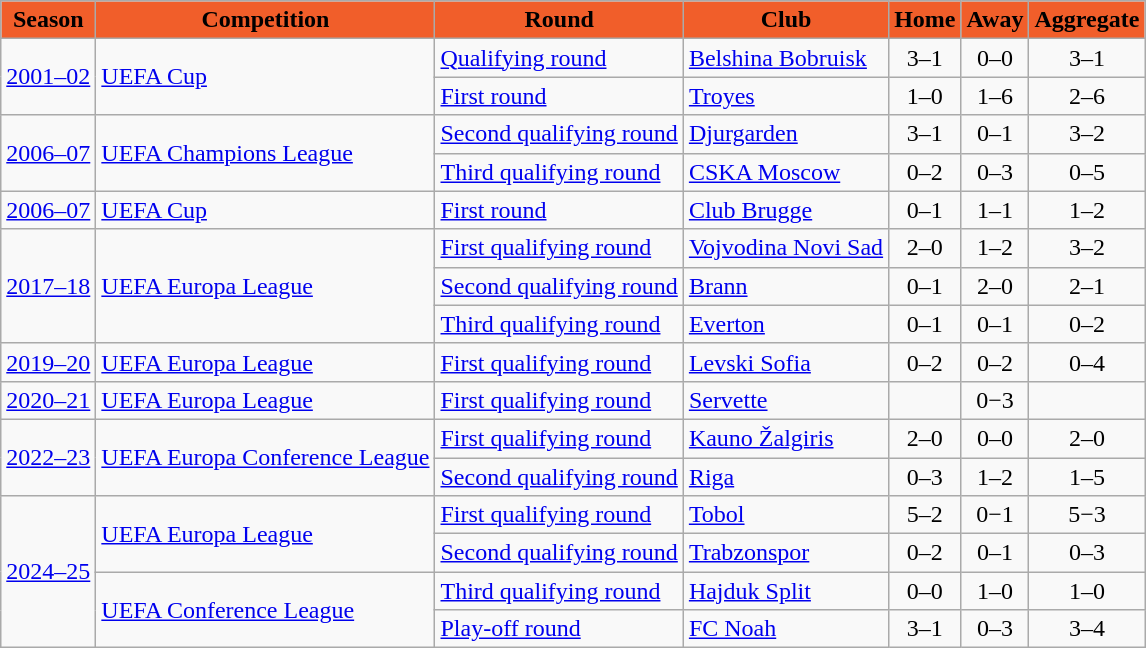<table class="wikitable">
<tr>
<th style="color:black; background:#F15E2A;">Season</th>
<th style="color:black; background:#F15E2A;">Competition</th>
<th style="color:black; background:#F15E2A;">Round</th>
<th style="color:black; background:#F15E2A;">Club</th>
<th style="color:black; background:#F15E2A;">Home</th>
<th style="color:black; background:#F15E2A;">Away</th>
<th style="color:black; background:#F15E2A;">Aggregate</th>
</tr>
<tr>
<td rowspan="2"><a href='#'>2001–02</a></td>
<td rowspan="2"><a href='#'>UEFA Cup</a></td>
<td><a href='#'>Qualifying round</a></td>
<td> <a href='#'>Belshina Bobruisk</a></td>
<td style="text-align:center;">3–1</td>
<td style="text-align:center;">0–0</td>
<td style="text-align:center;">3–1</td>
</tr>
<tr>
<td><a href='#'>First round</a></td>
<td> <a href='#'>Troyes</a></td>
<td style="text-align:center;">1–0</td>
<td style="text-align:center;">1–6</td>
<td style="text-align:center;">2–6</td>
</tr>
<tr>
<td rowspan="2"><a href='#'>2006–07</a></td>
<td rowspan="2"><a href='#'>UEFA Champions League</a></td>
<td><a href='#'>Second qualifying round</a></td>
<td> <a href='#'>Djurgarden</a></td>
<td style="text-align:center;">3–1</td>
<td style="text-align:center;">0–1</td>
<td style="text-align:center;">3–2</td>
</tr>
<tr>
<td><a href='#'>Third qualifying round</a></td>
<td> <a href='#'>CSKA Moscow</a></td>
<td style="text-align:center;">0–2</td>
<td style="text-align:center;">0–3</td>
<td style="text-align:center;">0–5</td>
</tr>
<tr>
<td><a href='#'>2006–07</a></td>
<td><a href='#'>UEFA Cup</a></td>
<td><a href='#'>First round</a></td>
<td> <a href='#'>Club Brugge</a></td>
<td style="text-align:center;">0–1</td>
<td style="text-align:center;">1–1</td>
<td style="text-align:center;">1–2</td>
</tr>
<tr>
<td rowspan="3"><a href='#'>2017–18</a></td>
<td rowspan="3"><a href='#'>UEFA Europa League</a></td>
<td><a href='#'>First qualifying round</a></td>
<td> <a href='#'>Vojvodina Novi Sad</a></td>
<td style="text-align:center;">2–0</td>
<td style="text-align:center;">1–2</td>
<td style="text-align:center;">3–2</td>
</tr>
<tr>
<td><a href='#'>Second qualifying round</a></td>
<td> <a href='#'>Brann</a></td>
<td style="text-align:center;">0–1</td>
<td style="text-align:center;">2–0</td>
<td style="text-align:center;">2–1</td>
</tr>
<tr>
<td><a href='#'>Third qualifying round</a></td>
<td> <a href='#'>Everton</a></td>
<td style="text-align:center;">0–1</td>
<td style="text-align:center;">0–1</td>
<td style="text-align:center;">0–2</td>
</tr>
<tr>
<td><a href='#'>2019–20</a></td>
<td><a href='#'>UEFA Europa League</a></td>
<td><a href='#'>First qualifying round</a></td>
<td> <a href='#'>Levski Sofia</a></td>
<td style="text-align:center;">0–2</td>
<td style="text-align:center;">0–2</td>
<td style="text-align:center;">0–4</td>
</tr>
<tr>
<td><a href='#'>2020–21</a></td>
<td><a href='#'>UEFA Europa League</a></td>
<td><a href='#'>First qualifying round</a></td>
<td> <a href='#'>Servette</a></td>
<td></td>
<td style="text-align:center;">0−3</td>
<td></td>
</tr>
<tr>
<td rowspan=2><a href='#'>2022–23</a></td>
<td rowspan=2><a href='#'>UEFA Europa Conference League</a></td>
<td><a href='#'>First qualifying round</a></td>
<td> <a href='#'>Kauno Žalgiris</a></td>
<td style="text-align:center;">2–0</td>
<td style="text-align:center;">0–0</td>
<td style="text-align:center;">2–0</td>
</tr>
<tr>
<td><a href='#'>Second qualifying round</a></td>
<td> <a href='#'>Riga</a></td>
<td style="text-align:center;">0–3</td>
<td style="text-align:center;">1–2</td>
<td style="text-align:center;">1–5</td>
</tr>
<tr>
<td rowspan=4><a href='#'>2024–25</a></td>
<td rowspan=2><a href='#'>UEFA Europa League</a></td>
<td><a href='#'>First qualifying round</a></td>
<td> <a href='#'>Tobol</a></td>
<td style="text-align:center;">5–2</td>
<td style="text-align:center;">0−1</td>
<td style="text-align:center;">5−3</td>
</tr>
<tr>
<td><a href='#'>Second qualifying round</a></td>
<td> <a href='#'>Trabzonspor</a></td>
<td style="text-align:center;">0–2</td>
<td style="text-align:center;">0–1</td>
<td style="text-align:center;">0–3</td>
</tr>
<tr>
<td rowspan=2><a href='#'>UEFA Conference League</a></td>
<td><a href='#'>Third qualifying round</a></td>
<td> <a href='#'>Hajduk Split</a></td>
<td style="text-align:center;">0–0</td>
<td style="text-align:center;">1–0</td>
<td style="text-align:center;">1–0</td>
</tr>
<tr>
<td><a href='#'>Play-off round</a></td>
<td> <a href='#'>FC Noah</a></td>
<td style="text-align:center;">3–1</td>
<td style="text-align:center;">0–3</td>
<td style="text-align:center;">3–4</td>
</tr>
</table>
